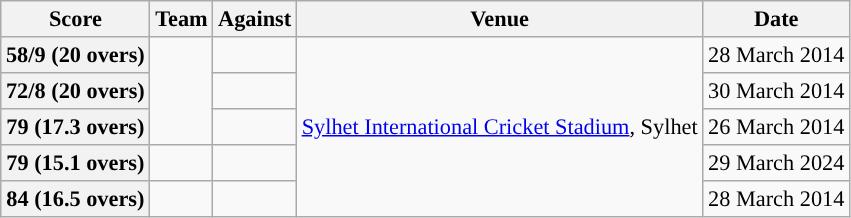<table class="wikitable sortable" style="text-align:left;font-size:93%;">
<tr>
<th scope=col>Score</th>
<th scope=col>Team</th>
<th scope=col>Against</th>
<th scope=col>Venue</th>
<th scope=col data-sort-type=date>Date</th>
</tr>
<tr>
<th scope=row>58/9 (20 overs)</th>
<td rowspan=3></td>
<td></td>
<td rowspan=5><a href='#'>Sylhet International Cricket Stadium</a>, Sylhet</td>
<td>28 March 2014</td>
</tr>
<tr>
<th scope=row>72/8 (20 overs)</th>
<td></td>
<td>30 March 2014</td>
</tr>
<tr>
<th scope=row>79 (17.3 overs)</th>
<td></td>
<td>26 March 2014</td>
</tr>
<tr>
<th scope=row>79 (15.1 overs)</th>
<td></td>
<td></td>
<td>29 March 2024</td>
</tr>
<tr>
<th scope=row>84 (16.5 overs)</th>
<td></td>
<td></td>
<td>28 March 2014</td>
</tr>
</table>
